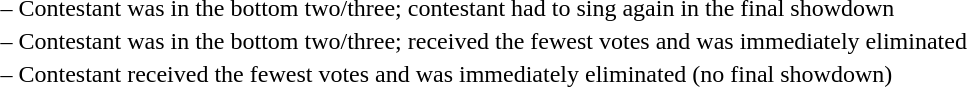<table>
<tr>
<td> –</td>
<td>Contestant was in the bottom two/three; contestant had to sing again in the final showdown</td>
</tr>
<tr>
<td> –</td>
<td>Contestant was in the bottom two/three; received the fewest votes and was immediately eliminated</td>
</tr>
<tr>
<td> –</td>
<td>Contestant received the fewest votes and was immediately eliminated (no final showdown)</td>
</tr>
</table>
